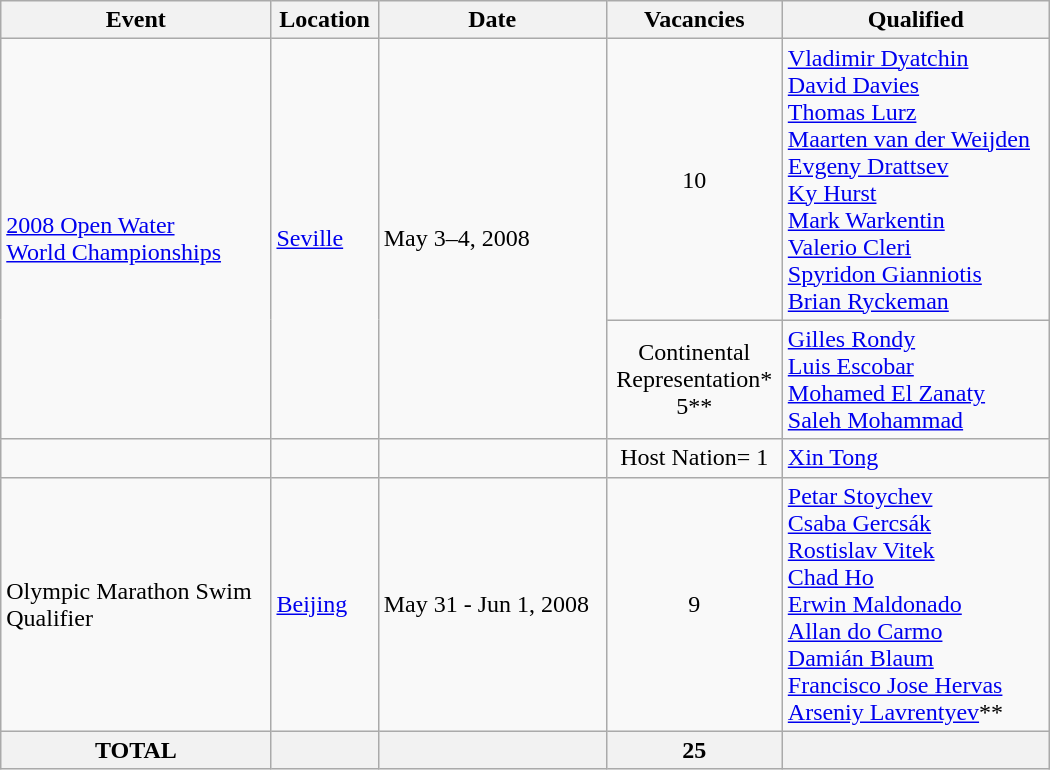<table class=wikitable style="text-align:left" width=700>
<tr>
<th>Event</th>
<th>Location</th>
<th>Date</th>
<th>Vacancies</th>
<th>Qualified</th>
</tr>
<tr>
<td rowspan=2><a href='#'>2008 Open Water <br> World Championships</a></td>
<td rowspan=2> <a href='#'>Seville</a></td>
<td rowspan=2>May 3–4, 2008</td>
<td align="center">10</td>
<td> <a href='#'>Vladimir Dyatchin</a> <br>  <a href='#'>David Davies</a> <br>  <a href='#'>Thomas Lurz</a> <br>  <a href='#'>Maarten van der Weijden</a> <br>  <a href='#'>Evgeny Drattsev</a> <br>  <a href='#'>Ky Hurst</a> <br>  <a href='#'>Mark Warkentin</a> <br>  <a href='#'>Valerio Cleri</a> <br>  <a href='#'>Spyridon Gianniotis</a> <br>  <a href='#'>Brian Ryckeman</a></td>
</tr>
<tr>
<td align="center">Continental <br> Representation* <br>5**</td>
<td> <a href='#'>Gilles Rondy</a> <br>  <a href='#'>Luis Escobar</a> <br>  <a href='#'>Mohamed El Zanaty</a> <br>  <a href='#'>Saleh Mohammad</a></td>
</tr>
<tr>
<td></td>
<td></td>
<td></td>
<td align="center">Host Nation= 1</td>
<td> <a href='#'>Xin Tong</a></td>
</tr>
<tr>
<td>Olympic Marathon Swim <br> Qualifier</td>
<td> <a href='#'>Beijing</a></td>
<td>May 31 - Jun 1, 2008</td>
<td align="center">9</td>
<td> <a href='#'>Petar Stoychev</a> <br>  <a href='#'>Csaba Gercsák</a> <br>  <a href='#'>Rostislav Vitek</a> <br>  <a href='#'>Chad Ho</a> <br>  <a href='#'>Erwin Maldonado</a> <br>  <a href='#'>Allan do Carmo</a> <br> <a href='#'>Damián Blaum</a> <br>  <a href='#'>Francisco Jose Hervas</a> <br>  <a href='#'>Arseniy Lavrentyev</a>** <br></td>
</tr>
<tr>
<th>TOTAL</th>
<th></th>
<th></th>
<th>25</th>
<th></th>
</tr>
</table>
